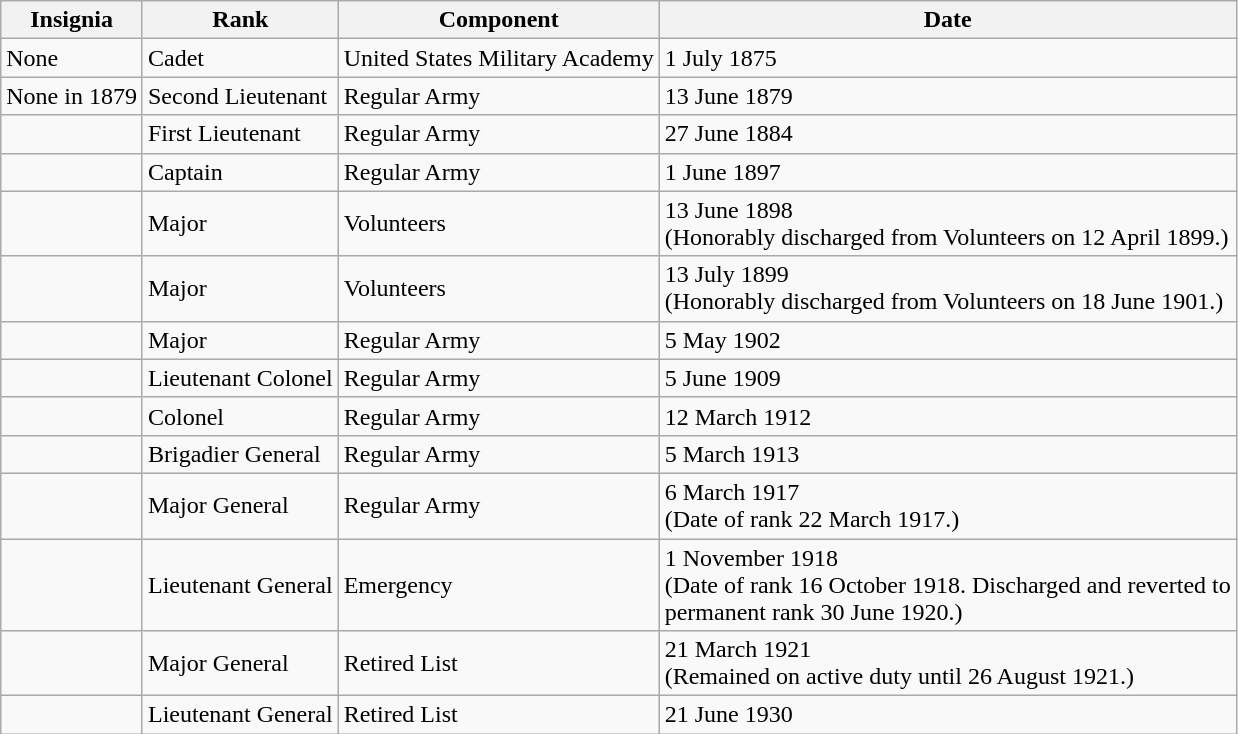<table class="wikitable">
<tr>
<th>Insignia</th>
<th>Rank</th>
<th>Component</th>
<th>Date</th>
</tr>
<tr>
<td>None</td>
<td>Cadet</td>
<td>United States Military Academy</td>
<td>1 July 1875</td>
</tr>
<tr>
<td>None in 1879</td>
<td>Second Lieutenant</td>
<td>Regular Army</td>
<td>13 June 1879</td>
</tr>
<tr>
<td></td>
<td>First Lieutenant</td>
<td>Regular Army</td>
<td>27 June 1884</td>
</tr>
<tr>
<td></td>
<td>Captain</td>
<td>Regular Army</td>
<td>1 June 1897</td>
</tr>
<tr>
<td></td>
<td>Major</td>
<td>Volunteers</td>
<td>13 June 1898<br>(Honorably discharged from Volunteers on 12 April 1899.)</td>
</tr>
<tr>
<td></td>
<td>Major</td>
<td>Volunteers</td>
<td>13 July 1899<br>(Honorably discharged from Volunteers on 18 June 1901.)</td>
</tr>
<tr>
<td></td>
<td>Major</td>
<td>Regular Army</td>
<td>5 May 1902</td>
</tr>
<tr>
<td></td>
<td>Lieutenant Colonel</td>
<td>Regular Army</td>
<td>5 June 1909</td>
</tr>
<tr>
<td></td>
<td>Colonel</td>
<td>Regular Army</td>
<td>12 March 1912</td>
</tr>
<tr>
<td></td>
<td>Brigadier General</td>
<td>Regular Army</td>
<td>5 March 1913</td>
</tr>
<tr>
<td></td>
<td>Major General</td>
<td>Regular Army</td>
<td>6 March 1917 <br>(Date of rank 22 March 1917.)</td>
</tr>
<tr>
<td></td>
<td>Lieutenant General</td>
<td>Emergency</td>
<td>1 November 1918<br>(Date of rank 16 October 1918.  Discharged and reverted to <br>permanent rank 30 June 1920.)</td>
</tr>
<tr>
<td></td>
<td>Major General</td>
<td>Retired List</td>
<td>21 March 1921 <br>(Remained on active duty until 26 August 1921.)</td>
</tr>
<tr>
<td></td>
<td>Lieutenant General</td>
<td>Retired List</td>
<td>21 June 1930</td>
</tr>
</table>
